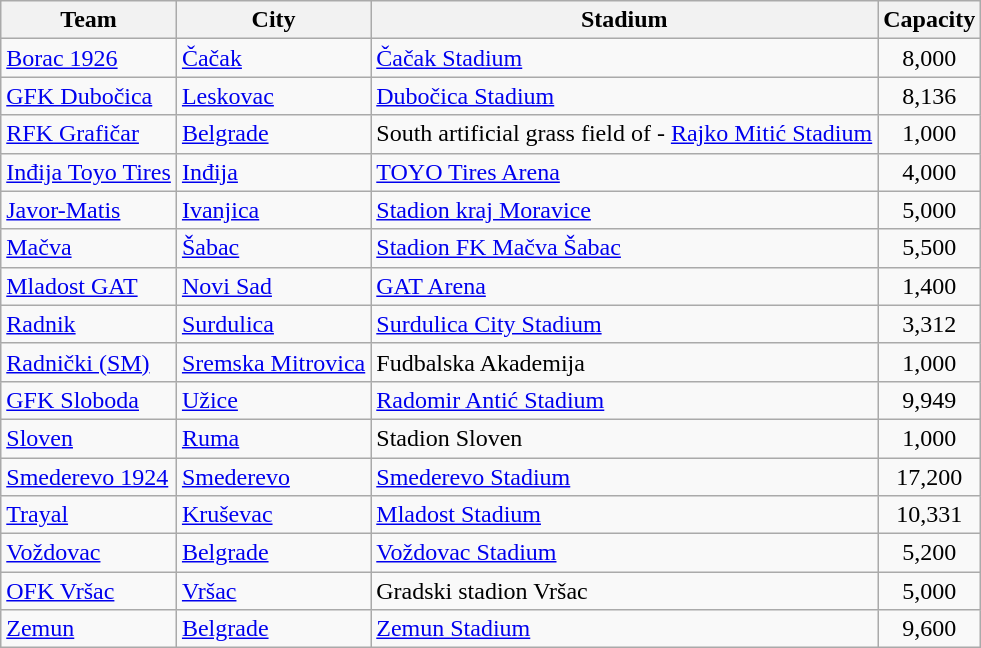<table class="wikitable sortable">
<tr>
<th>Team</th>
<th>City</th>
<th>Stadium</th>
<th>Capacity</th>
</tr>
<tr>
<td><a href='#'>Borac 1926</a></td>
<td><a href='#'>Čačak</a></td>
<td><a href='#'>Čačak Stadium</a></td>
<td style="text-align:center">8,000</td>
</tr>
<tr>
<td><a href='#'>GFK Dubočica</a></td>
<td><a href='#'>Leskovac</a></td>
<td><a href='#'>Dubočica Stadium</a></td>
<td style="text-align:center">8,136</td>
</tr>
<tr>
<td><a href='#'>RFK Grafičar</a></td>
<td><a href='#'>Belgrade</a></td>
<td>South artificial grass field of - <a href='#'>Rajko Mitić Stadium</a></td>
<td style="text-align:center">1,000</td>
</tr>
<tr>
<td><a href='#'>Inđija Toyo Tires</a></td>
<td><a href='#'>Inđija</a></td>
<td><a href='#'>TOYO Tires Arena</a></td>
<td style="text-align:center">4,000</td>
</tr>
<tr>
<td><a href='#'>Javor-Matis</a></td>
<td><a href='#'>Ivanjica</a></td>
<td><a href='#'>Stadion kraj Moravice</a></td>
<td style="text-align:center">5,000</td>
</tr>
<tr>
<td><a href='#'>Mačva</a></td>
<td><a href='#'>Šabac</a></td>
<td><a href='#'>Stadion FK Mačva Šabac</a></td>
<td style="text-align:center">5,500</td>
</tr>
<tr>
<td><a href='#'>Mladost GAT</a></td>
<td><a href='#'>Novi Sad</a></td>
<td><a href='#'>GAT Arena</a></td>
<td style="text-align:center">1,400</td>
</tr>
<tr>
<td><a href='#'>Radnik</a></td>
<td><a href='#'>Surdulica</a></td>
<td><a href='#'>Surdulica City Stadium</a></td>
<td style="text-align:center">3,312</td>
</tr>
<tr>
<td><a href='#'>Radnički (SM)</a></td>
<td><a href='#'>Sremska Mitrovica</a></td>
<td>Fudbalska Akademija</td>
<td style="text-align:center">1,000</td>
</tr>
<tr>
<td><a href='#'>GFK Sloboda</a></td>
<td><a href='#'>Užice</a></td>
<td><a href='#'>Radomir Antić Stadium</a></td>
<td style="text-align:center">9,949</td>
</tr>
<tr>
<td><a href='#'>Sloven</a></td>
<td><a href='#'>Ruma</a></td>
<td>Stadion Sloven</td>
<td style="text-align:center">1,000</td>
</tr>
<tr>
<td><a href='#'>Smederevo 1924</a></td>
<td><a href='#'>Smederevo</a></td>
<td><a href='#'>Smederevo Stadium</a></td>
<td style="text-align:center">17,200</td>
</tr>
<tr>
<td><a href='#'>Trayal</a></td>
<td><a href='#'>Kruševac</a></td>
<td><a href='#'>Mladost Stadium</a></td>
<td style="text-align:center">10,331</td>
</tr>
<tr>
<td><a href='#'>Voždovac</a></td>
<td><a href='#'>Belgrade</a></td>
<td><a href='#'>Voždovac Stadium</a></td>
<td style="text-align:center">5,200</td>
</tr>
<tr>
<td><a href='#'>OFK Vršac</a></td>
<td><a href='#'>Vršac</a></td>
<td>Gradski stadion Vršac</td>
<td style="text-align:center">5,000</td>
</tr>
<tr>
<td><a href='#'>Zemun</a></td>
<td><a href='#'>Belgrade</a></td>
<td><a href='#'>Zemun Stadium</a></td>
<td style="text-align:center">9,600</td>
</tr>
</table>
